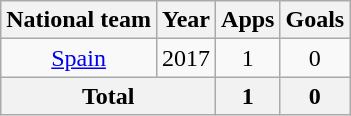<table class="wikitable" style="text-align:center">
<tr>
<th>National team</th>
<th>Year</th>
<th>Apps</th>
<th>Goals</th>
</tr>
<tr>
<td><a href='#'>Spain</a></td>
<td>2017</td>
<td>1</td>
<td>0</td>
</tr>
<tr>
<th colspan="2">Total</th>
<th>1</th>
<th>0</th>
</tr>
</table>
